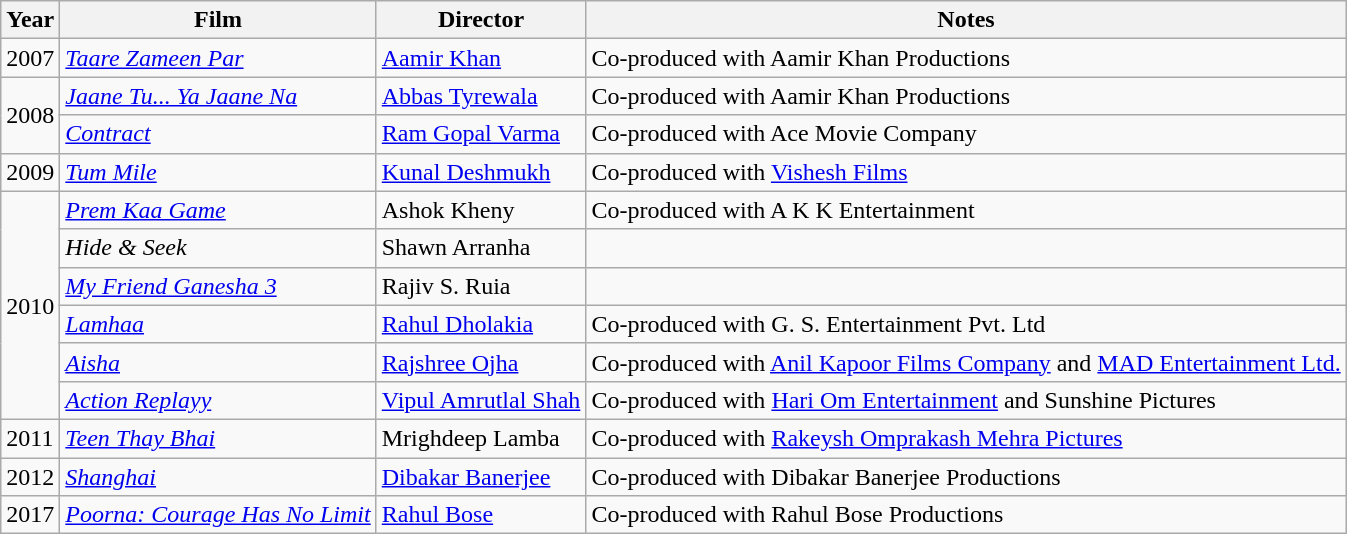<table class="wikitable sortable">
<tr>
<th scope="col">Year</th>
<th scope="col">Film</th>
<th scope="col">Director</th>
<th scope="col">Notes</th>
</tr>
<tr>
<td>2007</td>
<td><em><a href='#'>Taare Zameen Par</a></em></td>
<td><a href='#'>Aamir Khan</a></td>
<td>Co-produced with Aamir Khan Productions</td>
</tr>
<tr>
<td rowspan="2">2008</td>
<td><em><a href='#'>Jaane Tu... Ya Jaane Na</a></em></td>
<td><a href='#'>Abbas Tyrewala</a></td>
<td>Co-produced with Aamir Khan Productions</td>
</tr>
<tr>
<td><em><a href='#'>Contract</a></em></td>
<td><a href='#'>Ram Gopal Varma</a></td>
<td>Co-produced with Ace Movie Company</td>
</tr>
<tr>
<td>2009</td>
<td><em><a href='#'>Tum Mile</a></em></td>
<td><a href='#'>Kunal Deshmukh</a></td>
<td>Co-produced with <a href='#'>Vishesh Films</a></td>
</tr>
<tr>
<td rowspan="6">2010</td>
<td><em><a href='#'>Prem Kaa Game</a></em></td>
<td>Ashok Kheny</td>
<td>Co-produced with A K K Entertainment</td>
</tr>
<tr>
<td><em>Hide & Seek</em></td>
<td>Shawn Arranha</td>
<td></td>
</tr>
<tr>
<td><em><a href='#'>My Friend Ganesha 3</a></em></td>
<td>Rajiv S. Ruia</td>
<td></td>
</tr>
<tr>
<td><em><a href='#'>Lamhaa</a></em></td>
<td><a href='#'>Rahul Dholakia</a></td>
<td>Co-produced with G. S. Entertainment Pvt. Ltd</td>
</tr>
<tr>
<td><em><a href='#'>Aisha</a></em></td>
<td><a href='#'>Rajshree Ojha</a></td>
<td>Co-produced with <a href='#'>Anil Kapoor Films Company</a> and <a href='#'>MAD Entertainment Ltd.</a></td>
</tr>
<tr>
<td><em><a href='#'>Action Replayy</a></em></td>
<td><a href='#'>Vipul Amrutlal Shah</a></td>
<td>Co-produced with <a href='#'>Hari Om Entertainment</a> and Sunshine Pictures</td>
</tr>
<tr>
<td>2011</td>
<td><em><a href='#'>Teen Thay Bhai</a></em></td>
<td>Mrighdeep Lamba</td>
<td>Co-produced with <a href='#'>Rakeysh Omprakash Mehra Pictures</a></td>
</tr>
<tr>
<td>2012</td>
<td><em><a href='#'>Shanghai</a></em></td>
<td><a href='#'>Dibakar Banerjee</a></td>
<td>Co-produced with Dibakar Banerjee Productions</td>
</tr>
<tr>
<td>2017</td>
<td><em><a href='#'>Poorna: Courage Has No Limit</a></em></td>
<td><a href='#'>Rahul Bose</a></td>
<td>Co-produced with Rahul Bose Productions</td>
</tr>
</table>
